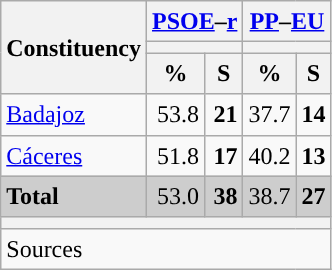<table class="wikitable sortable" style="text-align:right; line-height:20px;">
<tr>
<th rowspan="3">Constituency</th>
<th colspan="2" width="30px" class="unsortable"><a href='#'>PSOE</a>–<a href='#'>r</a></th>
<th colspan="2" width="30px" class="unsortable"><a href='#'>PP</a>–<a href='#'>EU</a></th>
</tr>
<tr>
<th colspan="2" style="background:"></th>
<th colspan="2" style="background:"></th>
</tr>
<tr>
<th data-sort-type="number">%</th>
<th data-sort-type="number">S</th>
<th data-sort-type="number">%</th>
<th data-sort-type="number">S</th>
</tr>
<tr>
<td align="left"><a href='#'>Badajoz</a></td>
<td style="background:">53.8</td>
<td><strong>21</strong></td>
<td>37.7</td>
<td><strong>14</strong></td>
</tr>
<tr>
<td align="left"><a href='#'>Cáceres</a></td>
<td style="background:">51.8</td>
<td><strong>17</strong></td>
<td>40.2</td>
<td><strong>13</strong></td>
</tr>
<tr style="background:#CDCDCD;">
<td align="left"><strong>Total</strong></td>
<td style="background:">53.0</td>
<td><strong>38</strong></td>
<td>38.7</td>
<td><strong>27</strong></td>
</tr>
<tr>
<th colspan="5"></th>
</tr>
<tr>
<th style="text-align:left; font-weight:normal; background:#F9F9F9" colspan="5">Sources</th>
</tr>
</table>
